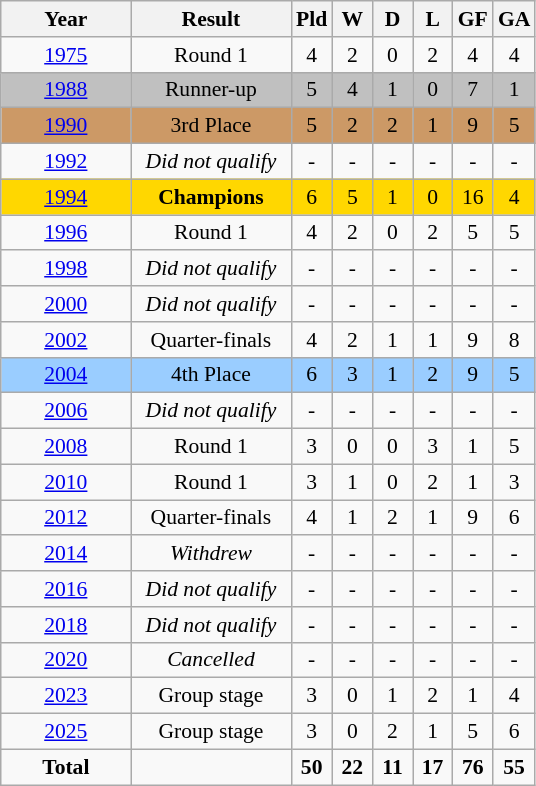<table class="wikitable" style="text-align: center;font-size:90%;">
<tr>
<th width=80>Year</th>
<th width=100>Result</th>
<th width=20>Pld</th>
<th width=20>W</th>
<th width=20>D</th>
<th width=20>L</th>
<th width=20>GF</th>
<th width=20>GA</th>
</tr>
<tr>
<td> <a href='#'>1975</a></td>
<td>Round 1</td>
<td>4</td>
<td>2</td>
<td>0</td>
<td>2</td>
<td>4</td>
<td>4</td>
</tr>
<tr bgcolor=silver>
<td> <a href='#'>1988</a></td>
<td>Runner-up</td>
<td>5</td>
<td>4</td>
<td>1</td>
<td>0</td>
<td>7</td>
<td>1</td>
</tr>
<tr bgcolor="#cc9966">
<td> <a href='#'>1990</a></td>
<td>3rd Place</td>
<td>5</td>
<td>2</td>
<td>2</td>
<td>1</td>
<td>9</td>
<td>5</td>
</tr>
<tr>
<td> <a href='#'>1992</a></td>
<td><em>Did not qualify</em></td>
<td>-</td>
<td>-</td>
<td>-</td>
<td>-</td>
<td>-</td>
<td>-</td>
</tr>
<tr bgcolor=gold>
<td> <a href='#'>1994</a></td>
<td><strong>Champions</strong></td>
<td>6</td>
<td>5</td>
<td>1</td>
<td>0</td>
<td>16</td>
<td>4</td>
</tr>
<tr>
<td> <a href='#'>1996</a></td>
<td>Round 1</td>
<td>4</td>
<td>2</td>
<td>0</td>
<td>2</td>
<td>5</td>
<td>5</td>
</tr>
<tr>
<td> <a href='#'>1998</a></td>
<td><em>Did not qualify</em></td>
<td>-</td>
<td>-</td>
<td>-</td>
<td>-</td>
<td>-</td>
<td>-</td>
</tr>
<tr>
<td> <a href='#'>2000</a></td>
<td><em>Did not qualify</em></td>
<td>-</td>
<td>-</td>
<td>-</td>
<td>-</td>
<td>-</td>
<td>-</td>
</tr>
<tr>
<td> <a href='#'>2002</a></td>
<td>Quarter-finals</td>
<td>4</td>
<td>2</td>
<td>1</td>
<td>1</td>
<td>9</td>
<td>8</td>
</tr>
<tr bgcolor=#9acdff>
<td> <a href='#'>2004</a></td>
<td>4th Place</td>
<td>6</td>
<td>3</td>
<td>1</td>
<td>2</td>
<td>9</td>
<td>5</td>
</tr>
<tr>
<td> <a href='#'>2006</a></td>
<td><em>Did not qualify</em></td>
<td>-</td>
<td>-</td>
<td>-</td>
<td>-</td>
<td>-</td>
<td>-</td>
</tr>
<tr>
<td> <a href='#'>2008</a></td>
<td>Round 1</td>
<td>3</td>
<td>0</td>
<td>0</td>
<td>3</td>
<td>1</td>
<td>5</td>
</tr>
<tr>
<td> <a href='#'>2010</a></td>
<td>Round 1</td>
<td>3</td>
<td>1</td>
<td>0</td>
<td>2</td>
<td>1</td>
<td>3</td>
</tr>
<tr>
<td> <a href='#'>2012</a></td>
<td>Quarter-finals</td>
<td>4</td>
<td>1</td>
<td>2</td>
<td>1</td>
<td>9</td>
<td>6</td>
</tr>
<tr>
<td> <a href='#'>2014</a></td>
<td><em>Withdrew</em></td>
<td>-</td>
<td>-</td>
<td>-</td>
<td>-</td>
<td>-</td>
<td>-</td>
</tr>
<tr>
<td> <a href='#'>2016</a></td>
<td><em>Did not qualify</em></td>
<td>-</td>
<td>-</td>
<td>-</td>
<td>-</td>
<td>-</td>
<td>-</td>
</tr>
<tr>
<td> <a href='#'>2018</a></td>
<td><em>Did not qualify</em></td>
<td>-</td>
<td>-</td>
<td>-</td>
<td>-</td>
<td>-</td>
<td>-</td>
</tr>
<tr>
<td> <a href='#'>2020</a></td>
<td><em>Cancelled</em></td>
<td>-</td>
<td>-</td>
<td>-</td>
<td>-</td>
<td>-</td>
<td>-</td>
</tr>
<tr>
<td> <a href='#'>2023</a></td>
<td>Group stage</td>
<td>3</td>
<td>0</td>
<td>1</td>
<td>2</td>
<td>1</td>
<td>4</td>
</tr>
<tr>
<td> <a href='#'>2025</a></td>
<td>Group stage</td>
<td>3</td>
<td>0</td>
<td>2</td>
<td>1</td>
<td>5</td>
<td>6</td>
</tr>
<tr>
<td><strong>Total</strong></td>
<td></td>
<td><strong>50</strong></td>
<td><strong>22</strong></td>
<td><strong>11</strong></td>
<td><strong>17</strong></td>
<td><strong>76</strong></td>
<td><strong>55</strong></td>
</tr>
</table>
